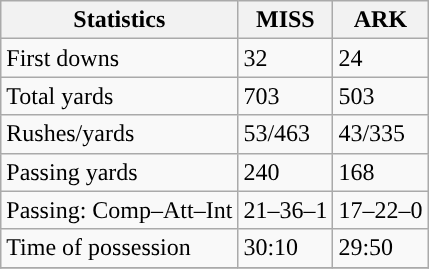<table class="wikitable" style="float: left;">
<tr>
<th>Statistics</th>
<th>MISS</th>
<th>ARK</th>
</tr>
<tr>
<td>First downs</td>
<td>32</td>
<td>24</td>
</tr>
<tr>
<td>Total yards</td>
<td>703</td>
<td>503</td>
</tr>
<tr>
<td>Rushes/yards</td>
<td>53/463</td>
<td>43/335</td>
</tr>
<tr>
<td>Passing yards</td>
<td>240</td>
<td>168</td>
</tr>
<tr>
<td>Passing: Comp–Att–Int</td>
<td>21–36–1</td>
<td>17–22–0</td>
</tr>
<tr>
<td>Time of possession</td>
<td>30:10</td>
<td>29:50</td>
</tr>
<tr>
</tr>
</table>
